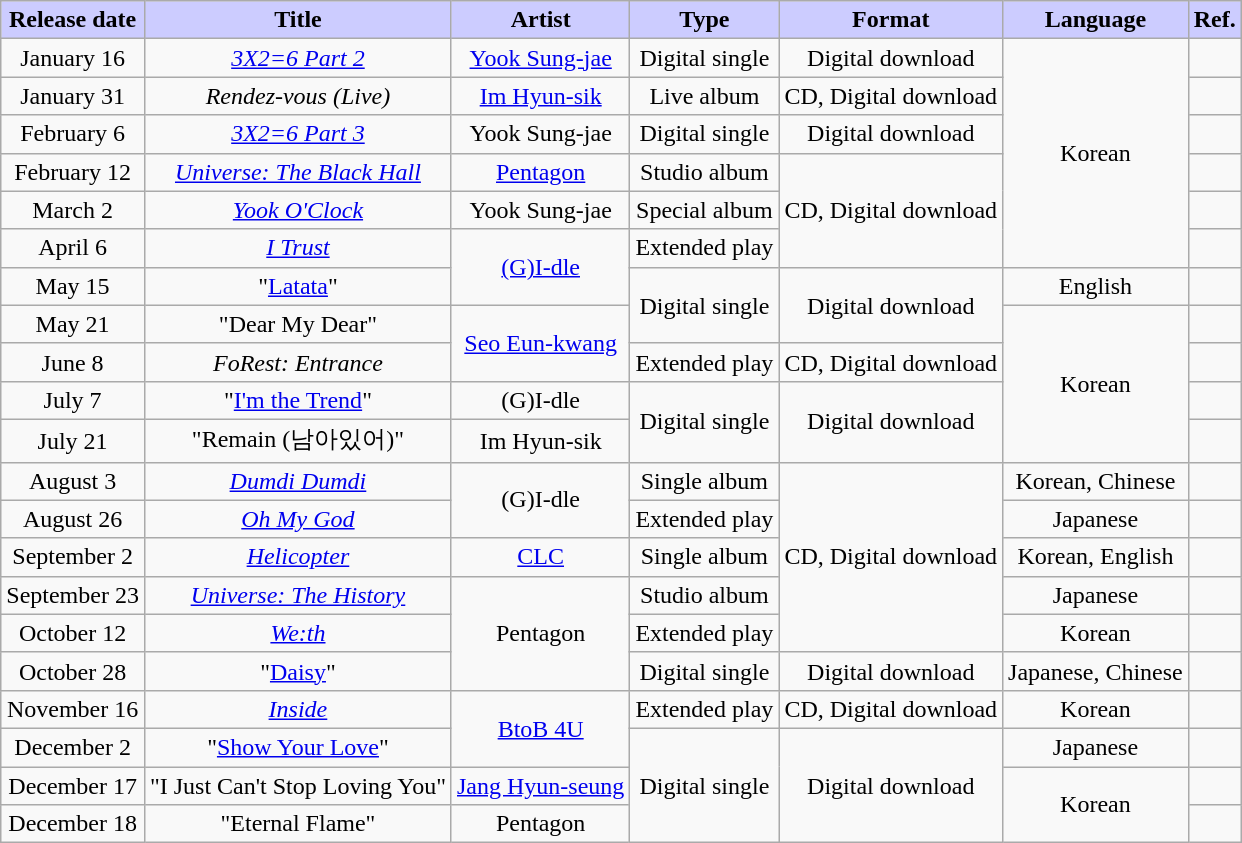<table class="wikitable sortable" style="text-align:center">
<tr>
<th style="background:#CCF; width=20%;">Release date</th>
<th style="background:#CCF; width=25%;">Title</th>
<th style="background:#CCF; width=25%;">Artist</th>
<th style="background:#CCF; width=25%;">Type</th>
<th style="background:#CCF; width=25%;">Format</th>
<th style="background:#CCF; width=25%;">Language</th>
<th style="background:#CCF; width=25%;">Ref.</th>
</tr>
<tr>
<td>January 16</td>
<td><em><a href='#'>3X2=6 Part 2</a></em></td>
<td><a href='#'>Yook Sung-jae</a></td>
<td>Digital single</td>
<td>Digital download</td>
<td rowspan="6">Korean</td>
<td></td>
</tr>
<tr>
<td>January 31</td>
<td><em>Rendez-vous (Live)</em></td>
<td><a href='#'>Im Hyun-sik</a></td>
<td>Live album</td>
<td>CD, Digital download</td>
<td></td>
</tr>
<tr>
<td>February 6</td>
<td><em><a href='#'>3X2=6 Part 3</a></em></td>
<td>Yook Sung-jae</td>
<td>Digital single</td>
<td>Digital download</td>
<td></td>
</tr>
<tr>
<td>February 12</td>
<td><em><a href='#'>Universe: The Black Hall</a></em></td>
<td><a href='#'>Pentagon</a></td>
<td>Studio album</td>
<td rowspan="3">CD, Digital download</td>
<td></td>
</tr>
<tr>
<td>March 2</td>
<td><em><a href='#'>Yook O'Clock</a></em></td>
<td>Yook Sung-jae</td>
<td>Special album</td>
<td></td>
</tr>
<tr>
<td>April 6</td>
<td><em><a href='#'>I Trust</a></em></td>
<td rowspan="2"><a href='#'>(G)I-dle</a></td>
<td>Extended play</td>
<td></td>
</tr>
<tr>
<td>May 15</td>
<td>"<a href='#'>Latata</a>"</td>
<td rowspan="2">Digital single</td>
<td rowspan="2">Digital download</td>
<td>English</td>
<td></td>
</tr>
<tr>
<td>May 21</td>
<td>"Dear My Dear" </td>
<td rowspan="2"><a href='#'>Seo Eun-kwang</a></td>
<td rowspan="4">Korean</td>
<td></td>
</tr>
<tr>
<td>June 8</td>
<td><em>FoRest: Entrance</em></td>
<td>Extended play</td>
<td>CD, Digital download</td>
<td></td>
</tr>
<tr>
<td>July 7</td>
<td>"<a href='#'>I'm the Trend</a>"</td>
<td>(G)I-dle</td>
<td rowspan="2">Digital single</td>
<td rowspan="2">Digital download</td>
<td></td>
</tr>
<tr>
<td>July 21</td>
<td>"Remain (남아있어)"</td>
<td>Im Hyun-sik</td>
<td></td>
</tr>
<tr>
<td>August 3</td>
<td><em><a href='#'>Dumdi Dumdi</a></em></td>
<td rowspan="2">(G)I-dle</td>
<td>Single album</td>
<td rowspan="5">CD, Digital download</td>
<td>Korean, Chinese</td>
<td></td>
</tr>
<tr>
<td>August 26</td>
<td><em><a href='#'>Oh My God</a></em></td>
<td>Extended play</td>
<td>Japanese</td>
<td></td>
</tr>
<tr>
<td>September 2</td>
<td><em><a href='#'>Helicopter</a></em></td>
<td><a href='#'>CLC</a></td>
<td>Single album</td>
<td>Korean, English</td>
<td></td>
</tr>
<tr>
<td>September 23</td>
<td><em><a href='#'>Universe: The History</a></em></td>
<td rowspan="3">Pentagon</td>
<td>Studio album</td>
<td>Japanese</td>
<td></td>
</tr>
<tr>
<td>October 12</td>
<td><em><a href='#'>We:th</a></em></td>
<td>Extended play</td>
<td>Korean</td>
<td></td>
</tr>
<tr>
<td>October 28</td>
<td>"<a href='#'>Daisy</a>"</td>
<td>Digital single</td>
<td>Digital download</td>
<td>Japanese, Chinese</td>
<td></td>
</tr>
<tr>
<td>November 16</td>
<td><em><a href='#'>Inside</a></em></td>
<td rowspan="2"><a href='#'>BtoB 4U</a></td>
<td>Extended play</td>
<td>CD, Digital download</td>
<td>Korean</td>
<td></td>
</tr>
<tr>
<td>December 2</td>
<td>"<a href='#'>Show Your Love</a>"</td>
<td rowspan="3">Digital single</td>
<td rowspan="3">Digital download</td>
<td>Japanese</td>
<td></td>
</tr>
<tr>
<td>December 17</td>
<td>"I Just Can't Stop Loving You"</td>
<td><a href='#'>Jang Hyun-seung</a></td>
<td rowspan="2">Korean</td>
<td></td>
</tr>
<tr>
<td>December 18</td>
<td>"Eternal Flame"</td>
<td>Pentagon</td>
<td></td>
</tr>
</table>
